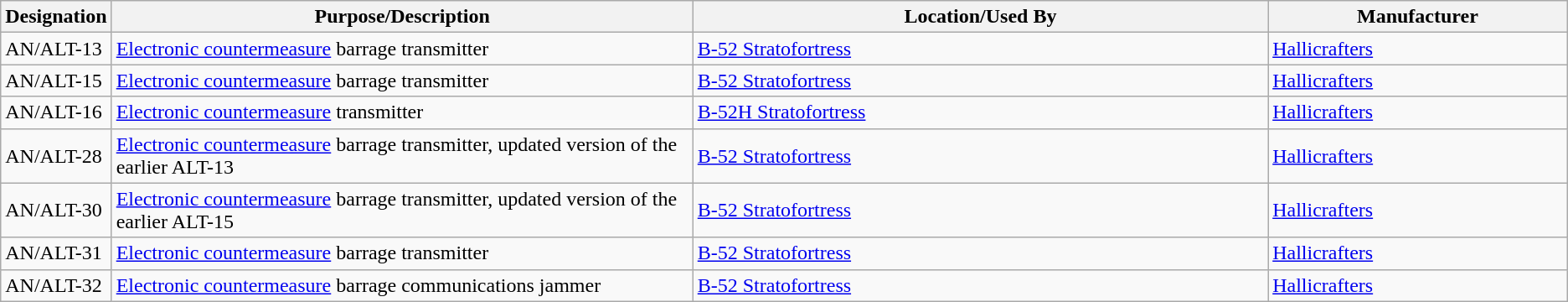<table class="wikitable sortable">
<tr>
<th scope="col">Designation</th>
<th scope="col" style="width: 500px;">Purpose/Description</th>
<th scope="col" style="width: 500px;">Location/Used By</th>
<th scope="col" style="width: 250px;">Manufacturer</th>
</tr>
<tr>
<td>AN/ALT-13</td>
<td><a href='#'>Electronic countermeasure</a> barrage transmitter</td>
<td><a href='#'>B-52 Stratofortress</a></td>
<td><a href='#'>Hallicrafters</a></td>
</tr>
<tr>
<td>AN/ALT-15</td>
<td><a href='#'>Electronic countermeasure</a> barrage transmitter</td>
<td><a href='#'>B-52 Stratofortress</a></td>
<td><a href='#'>Hallicrafters</a></td>
</tr>
<tr>
<td>AN/ALT-16</td>
<td><a href='#'>Electronic countermeasure</a> transmitter</td>
<td><a href='#'>B-52H Stratofortress</a></td>
<td><a href='#'>Hallicrafters</a></td>
</tr>
<tr>
<td>AN/ALT-28</td>
<td><a href='#'>Electronic countermeasure</a> barrage transmitter, updated version of the earlier ALT-13</td>
<td><a href='#'>B-52 Stratofortress</a></td>
<td><a href='#'>Hallicrafters</a></td>
</tr>
<tr>
<td>AN/ALT-30</td>
<td><a href='#'>Electronic countermeasure</a> barrage transmitter, updated version of the earlier ALT-15</td>
<td><a href='#'>B-52 Stratofortress</a></td>
<td><a href='#'>Hallicrafters</a></td>
</tr>
<tr>
<td>AN/ALT-31</td>
<td><a href='#'>Electronic countermeasure</a> barrage transmitter</td>
<td><a href='#'>B-52 Stratofortress</a></td>
<td><a href='#'>Hallicrafters</a></td>
</tr>
<tr>
<td>AN/ALT-32</td>
<td><a href='#'>Electronic countermeasure</a> barrage communications jammer</td>
<td><a href='#'>B-52 Stratofortress</a></td>
<td><a href='#'>Hallicrafters</a></td>
</tr>
</table>
